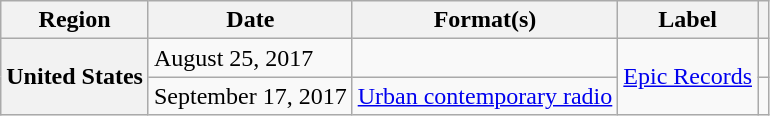<table class="wikitable plainrowheaders">
<tr>
<th scope="col">Region</th>
<th scope="col">Date</th>
<th scope="col">Format(s)</th>
<th scope="col">Label</th>
<th scope="col"></th>
</tr>
<tr>
<th scope="row" rowspan="2">United States</th>
<td>August 25, 2017</td>
<td></td>
<td rowspan="2"><a href='#'>Epic Records</a></td>
<td style="text-align:center;"></td>
</tr>
<tr>
<td>September 17, 2017</td>
<td><a href='#'>Urban contemporary radio</a></td>
<td style="text-align:center;"></td>
</tr>
</table>
